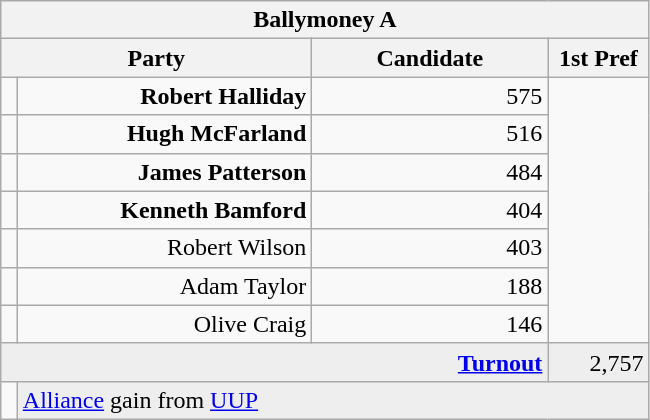<table class="wikitable">
<tr>
<th colspan="4" align="center">Ballymoney A</th>
</tr>
<tr>
<th colspan="2" align="center" width=200>Party</th>
<th width=150>Candidate</th>
<th width=60>1st Pref</th>
</tr>
<tr>
<td></td>
<td align="right"><strong>Robert Halliday</strong></td>
<td align="right">575</td>
</tr>
<tr>
<td></td>
<td align="right"><strong>Hugh McFarland</strong></td>
<td align="right">516</td>
</tr>
<tr>
<td></td>
<td align="right"><strong>James Patterson</strong></td>
<td align="right">484</td>
</tr>
<tr>
<td></td>
<td align="right"><strong>Kenneth Bamford</strong></td>
<td align="right">404</td>
</tr>
<tr>
<td></td>
<td align="right">Robert Wilson</td>
<td align="right">403</td>
</tr>
<tr>
<td></td>
<td align="right">Adam Taylor</td>
<td align="right">188</td>
</tr>
<tr>
<td></td>
<td align="right">Olive Craig</td>
<td align="right">146</td>
</tr>
<tr bgcolor="EEEEEE">
<td colspan=3 align="right"><strong><a href='#'>Turnout</a></strong></td>
<td align="right">2,757</td>
</tr>
<tr>
<td bgcolor=></td>
<td colspan=3 bgcolor="EEEEEE"><a href='#'>Alliance</a> gain from <a href='#'>UUP</a></td>
</tr>
</table>
